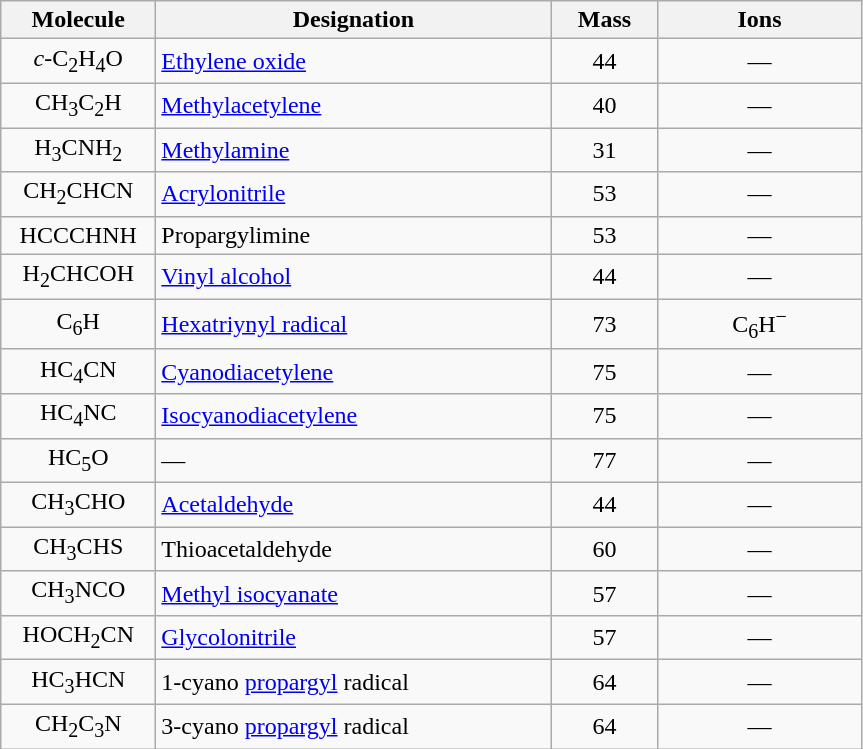<table class="wikitable sortable sticky-header">
<tr>
<th style="width: 6em;">Molecule</th>
<th style="width: 16em;">Designation</th>
<th style="width: 4em;">Mass</th>
<th style="width: 8em;">Ions</th>
</tr>
<tr>
<td align="center"><em>c</em>-C<sub>2</sub>H<sub>4</sub>O</td>
<td><a href='#'>Ethylene oxide</a></td>
<td align="center">44</td>
<td align="center">—</td>
</tr>
<tr>
<td align="center">CH<sub>3</sub>C<sub>2</sub>H</td>
<td><a href='#'>Methylacetylene</a></td>
<td align="center">40</td>
<td align="center">—</td>
</tr>
<tr>
<td align="center">H<sub>3</sub>CNH<sub>2</sub></td>
<td><a href='#'>Methylamine</a></td>
<td align="center">31</td>
<td align="center">—</td>
</tr>
<tr>
<td align="center">CH<sub>2</sub>CHCN</td>
<td><a href='#'>Acrylonitrile</a></td>
<td align="center">53</td>
<td align="center">—</td>
</tr>
<tr>
<td align="center">HCCCHNH</td>
<td>Propargylimine</td>
<td align="center">53</td>
<td align="center">—</td>
</tr>
<tr>
<td align="center">H<sub>2</sub>CHCOH</td>
<td><a href='#'>Vinyl alcohol</a></td>
<td align="center">44</td>
<td align="center">—</td>
</tr>
<tr>
<td align="center">C<sub>6</sub>H</td>
<td><a href='#'>Hexatriynyl radical</a></td>
<td align="center">73</td>
<td align="center">C<sub>6</sub>H<sup>−</sup></td>
</tr>
<tr>
<td align="center">HC<sub>4</sub>CN</td>
<td><a href='#'>Cyanodiacetylene</a></td>
<td align="center">75</td>
<td align="center">—</td>
</tr>
<tr>
<td align="center">HC<sub>4</sub>NC</td>
<td><a href='#'>Isocyanodiacetylene</a></td>
<td align="center">75</td>
<td align="center">—</td>
</tr>
<tr>
<td align="center">HC<sub>5</sub>O</td>
<td>—</td>
<td align="center">77</td>
<td align="center">—</td>
</tr>
<tr>
<td align="center">CH<sub>3</sub>CHO</td>
<td><a href='#'>Acetaldehyde</a></td>
<td align="center">44</td>
<td align="center">—</td>
</tr>
<tr>
<td align="center">CH<sub>3</sub>CHS</td>
<td>Thioacetaldehyde</td>
<td align="center">60</td>
<td align="center">—</td>
</tr>
<tr>
<td align="center">CH<sub>3</sub>NCO</td>
<td><a href='#'>Methyl isocyanate</a></td>
<td align="center">57</td>
<td align="center">—</td>
</tr>
<tr>
<td align="center">HOCH<sub>2</sub>CN</td>
<td><a href='#'>Glycolonitrile</a></td>
<td align="center">57</td>
<td align="center">—</td>
</tr>
<tr>
<td align="center">HC<sub>3</sub>HCN</td>
<td>1-cyano <a href='#'>propargyl</a> radical</td>
<td align="center">64</td>
<td align="center">—</td>
</tr>
<tr>
<td align="center">CH<sub>2</sub>C<sub>3</sub>N</td>
<td>3-cyano <a href='#'>propargyl</a> radical</td>
<td align="center">64</td>
<td align="center">—</td>
</tr>
</table>
